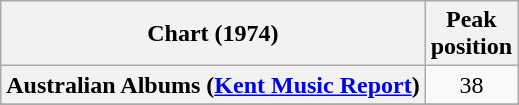<table class="wikitable plainrowheaders sortable" style="text-align:center;">
<tr>
<th>Chart (1974)</th>
<th>Peak<br>position</th>
</tr>
<tr>
<th scope=row>Australian Albums (<a href='#'>Kent Music Report</a>)</th>
<td align="center">38</td>
</tr>
<tr>
</tr>
<tr>
</tr>
<tr>
</tr>
</table>
